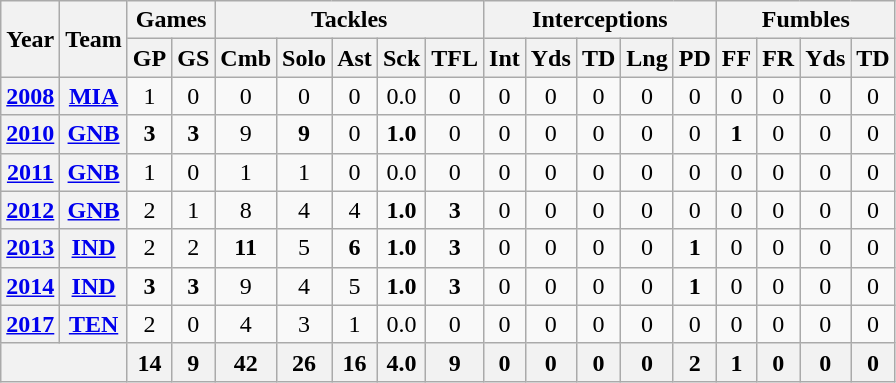<table class="wikitable" style="text-align:center">
<tr>
<th rowspan="2">Year</th>
<th rowspan="2">Team</th>
<th colspan="2">Games</th>
<th colspan="5">Tackles</th>
<th colspan="5">Interceptions</th>
<th colspan="4">Fumbles</th>
</tr>
<tr>
<th>GP</th>
<th>GS</th>
<th>Cmb</th>
<th>Solo</th>
<th>Ast</th>
<th>Sck</th>
<th>TFL</th>
<th>Int</th>
<th>Yds</th>
<th>TD</th>
<th>Lng</th>
<th>PD</th>
<th>FF</th>
<th>FR</th>
<th>Yds</th>
<th>TD</th>
</tr>
<tr>
<th><a href='#'>2008</a></th>
<th><a href='#'>MIA</a></th>
<td>1</td>
<td>0</td>
<td>0</td>
<td>0</td>
<td>0</td>
<td>0.0</td>
<td>0</td>
<td>0</td>
<td>0</td>
<td>0</td>
<td>0</td>
<td>0</td>
<td>0</td>
<td>0</td>
<td>0</td>
<td>0</td>
</tr>
<tr>
<th><a href='#'>2010</a></th>
<th><a href='#'>GNB</a></th>
<td><strong>3</strong></td>
<td><strong>3</strong></td>
<td>9</td>
<td><strong>9</strong></td>
<td>0</td>
<td><strong>1.0</strong></td>
<td>0</td>
<td>0</td>
<td>0</td>
<td>0</td>
<td>0</td>
<td>0</td>
<td><strong>1</strong></td>
<td>0</td>
<td>0</td>
<td>0</td>
</tr>
<tr>
<th><a href='#'>2011</a></th>
<th><a href='#'>GNB</a></th>
<td>1</td>
<td>0</td>
<td>1</td>
<td>1</td>
<td>0</td>
<td>0.0</td>
<td>0</td>
<td>0</td>
<td>0</td>
<td>0</td>
<td>0</td>
<td>0</td>
<td>0</td>
<td>0</td>
<td>0</td>
<td>0</td>
</tr>
<tr>
<th><a href='#'>2012</a></th>
<th><a href='#'>GNB</a></th>
<td>2</td>
<td>1</td>
<td>8</td>
<td>4</td>
<td>4</td>
<td><strong>1.0</strong></td>
<td><strong>3</strong></td>
<td>0</td>
<td>0</td>
<td>0</td>
<td>0</td>
<td>0</td>
<td>0</td>
<td>0</td>
<td>0</td>
<td>0</td>
</tr>
<tr>
<th><a href='#'>2013</a></th>
<th><a href='#'>IND</a></th>
<td>2</td>
<td>2</td>
<td><strong>11</strong></td>
<td>5</td>
<td><strong>6</strong></td>
<td><strong>1.0</strong></td>
<td><strong>3</strong></td>
<td>0</td>
<td>0</td>
<td>0</td>
<td>0</td>
<td><strong>1</strong></td>
<td>0</td>
<td>0</td>
<td>0</td>
<td>0</td>
</tr>
<tr>
<th><a href='#'>2014</a></th>
<th><a href='#'>IND</a></th>
<td><strong>3</strong></td>
<td><strong>3</strong></td>
<td>9</td>
<td>4</td>
<td>5</td>
<td><strong>1.0</strong></td>
<td><strong>3</strong></td>
<td>0</td>
<td>0</td>
<td>0</td>
<td>0</td>
<td><strong>1</strong></td>
<td>0</td>
<td>0</td>
<td>0</td>
<td>0</td>
</tr>
<tr>
<th><a href='#'>2017</a></th>
<th><a href='#'>TEN</a></th>
<td>2</td>
<td>0</td>
<td>4</td>
<td>3</td>
<td>1</td>
<td>0.0</td>
<td>0</td>
<td>0</td>
<td>0</td>
<td>0</td>
<td>0</td>
<td>0</td>
<td>0</td>
<td>0</td>
<td>0</td>
<td>0</td>
</tr>
<tr>
<th colspan="2"></th>
<th>14</th>
<th>9</th>
<th>42</th>
<th>26</th>
<th>16</th>
<th>4.0</th>
<th>9</th>
<th>0</th>
<th>0</th>
<th>0</th>
<th>0</th>
<th>2</th>
<th>1</th>
<th>0</th>
<th>0</th>
<th>0</th>
</tr>
</table>
